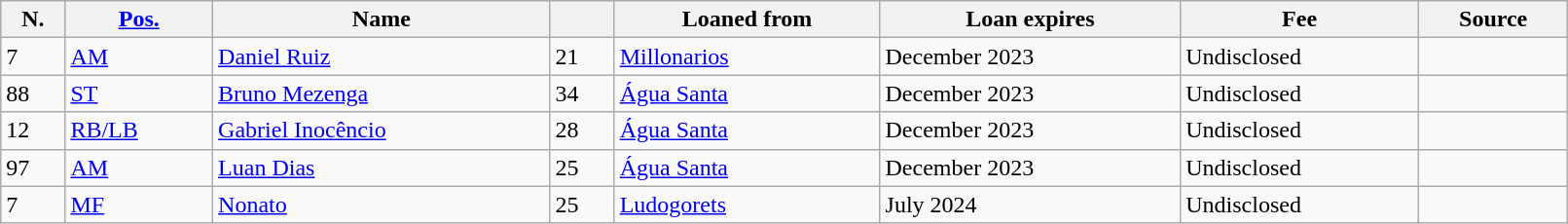<table class="wikitable sortable" style="width:85%; text-align:center; text-align:left;">
<tr>
<th>N.</th>
<th><a href='#'>Pos.</a></th>
<th>Name</th>
<th></th>
<th>Loaned from</th>
<th>Loan expires</th>
<th>Fee</th>
<th>Source</th>
</tr>
<tr>
<td>7</td>
<td><a href='#'>AM</a></td>
<td style="text-align:left;"> <a href='#'>Daniel Ruiz</a></td>
<td>21</td>
<td style="text-align:left;"><a href='#'>Millonarios</a> </td>
<td>December 2023</td>
<td>Undisclosed</td>
<td></td>
</tr>
<tr>
<td>88</td>
<td><a href='#'>ST</a></td>
<td style="text-align:left;"> <a href='#'>Bruno Mezenga</a></td>
<td>34</td>
<td style="text-align:left;"><a href='#'>Água Santa</a></td>
<td>December 2023</td>
<td>Undisclosed</td>
<td></td>
</tr>
<tr>
<td>12</td>
<td><a href='#'>RB/LB</a></td>
<td style="text-align:left;"> <a href='#'>Gabriel Inocêncio</a></td>
<td>28</td>
<td style="text-align:left;"><a href='#'>Água Santa</a></td>
<td>December 2023</td>
<td>Undisclosed</td>
<td></td>
</tr>
<tr>
<td>97</td>
<td><a href='#'>AM</a></td>
<td style="text-align:left;"> <a href='#'>Luan Dias</a></td>
<td>25</td>
<td style="text-align:left;"><a href='#'>Água Santa</a></td>
<td>December 2023</td>
<td>Undisclosed</td>
<td></td>
</tr>
<tr>
<td>7</td>
<td><a href='#'>MF</a></td>
<td style="text-align:left;"> <a href='#'>Nonato</a></td>
<td>25</td>
<td style="text-align:left;"><a href='#'>Ludogorets</a> </td>
<td>July 2024</td>
<td>Undisclosed</td>
<td></td>
</tr>
</table>
